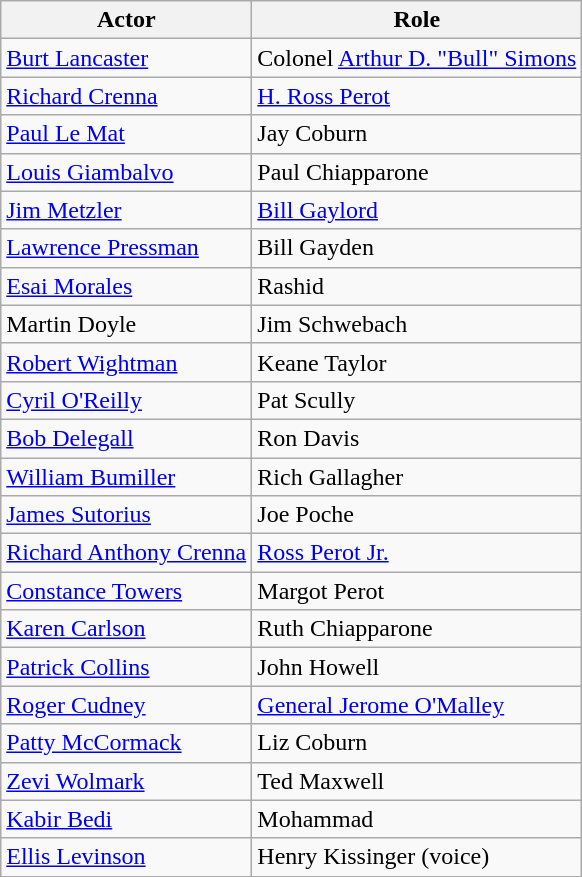<table class="wikitable">
<tr>
<th>Actor</th>
<th>Role</th>
</tr>
<tr>
<td><a href='#'>Burt Lancaster</a></td>
<td>Colonel <a href='#'>Arthur D. "Bull" Simons</a></td>
</tr>
<tr>
<td><a href='#'>Richard Crenna</a></td>
<td><a href='#'>H. Ross Perot</a></td>
</tr>
<tr>
<td><a href='#'>Paul Le Mat</a></td>
<td>Jay Coburn</td>
</tr>
<tr>
<td><a href='#'>Louis Giambalvo</a></td>
<td>Paul Chiapparone</td>
</tr>
<tr>
<td><a href='#'>Jim Metzler</a></td>
<td><a href='#'>Bill Gaylord</a></td>
</tr>
<tr>
<td><a href='#'>Lawrence Pressman</a></td>
<td>Bill Gayden</td>
</tr>
<tr>
<td><a href='#'>Esai Morales</a></td>
<td>Rashid</td>
</tr>
<tr>
<td>Martin Doyle</td>
<td>Jim Schwebach</td>
</tr>
<tr>
<td><a href='#'>Robert Wightman</a></td>
<td>Keane Taylor</td>
</tr>
<tr>
<td><a href='#'>Cyril O'Reilly</a></td>
<td>Pat Scully</td>
</tr>
<tr>
<td><a href='#'>Bob Delegall</a></td>
<td>Ron Davis</td>
</tr>
<tr>
<td><a href='#'>William Bumiller</a></td>
<td>Rich Gallagher</td>
</tr>
<tr>
<td><a href='#'>James Sutorius</a></td>
<td>Joe Poche</td>
</tr>
<tr>
<td><a href='#'>Richard Anthony Crenna</a></td>
<td><a href='#'>Ross Perot Jr.</a></td>
</tr>
<tr>
<td><a href='#'>Constance Towers</a></td>
<td>Margot Perot</td>
</tr>
<tr>
<td><a href='#'>Karen Carlson</a></td>
<td>Ruth Chiapparone</td>
</tr>
<tr>
<td><a href='#'>Patrick Collins</a></td>
<td>John Howell</td>
</tr>
<tr>
<td><a href='#'>Roger Cudney</a></td>
<td><a href='#'>General Jerome O'Malley</a></td>
</tr>
<tr>
<td><a href='#'>Patty McCormack</a></td>
<td>Liz Coburn</td>
</tr>
<tr>
<td><a href='#'>Zevi Wolmark</a></td>
<td>Ted Maxwell</td>
</tr>
<tr>
<td><a href='#'>Kabir Bedi</a></td>
<td>Mohammad</td>
</tr>
<tr>
<td><a href='#'>Ellis Levinson</a></td>
<td>Henry Kissinger (voice)</td>
</tr>
</table>
